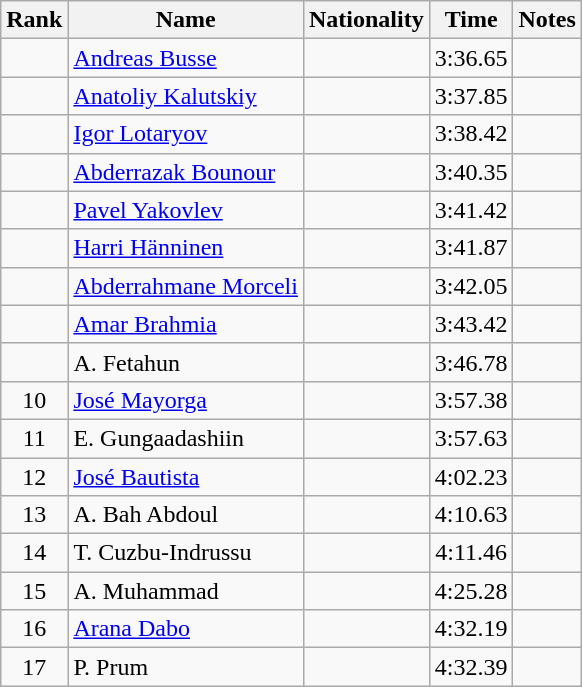<table class="wikitable sortable" style="text-align:center">
<tr>
<th>Rank</th>
<th>Name</th>
<th>Nationality</th>
<th>Time</th>
<th>Notes</th>
</tr>
<tr>
<td></td>
<td align="left"><a href='#'>Andreas Busse</a></td>
<td align=left></td>
<td>3:36.65</td>
<td></td>
</tr>
<tr>
<td></td>
<td align="left"><a href='#'>Anatoliy Kalutskiy</a></td>
<td align=left></td>
<td>3:37.85</td>
<td></td>
</tr>
<tr>
<td></td>
<td align="left"><a href='#'>Igor Lotaryov</a></td>
<td align=left></td>
<td>3:38.42</td>
<td></td>
</tr>
<tr>
<td></td>
<td align="left"><a href='#'>Abderrazak Bounour</a></td>
<td align=left></td>
<td>3:40.35</td>
<td></td>
</tr>
<tr>
<td></td>
<td align="left"><a href='#'>Pavel Yakovlev</a></td>
<td align=left></td>
<td>3:41.42</td>
<td></td>
</tr>
<tr>
<td></td>
<td align="left"><a href='#'>Harri Hänninen</a></td>
<td align=left></td>
<td>3:41.87</td>
<td></td>
</tr>
<tr>
<td></td>
<td align="left"><a href='#'>Abderrahmane Morceli</a></td>
<td align=left></td>
<td>3:42.05</td>
<td></td>
</tr>
<tr>
<td></td>
<td align="left"><a href='#'>Amar Brahmia</a></td>
<td align=left></td>
<td>3:43.42</td>
<td></td>
</tr>
<tr>
<td></td>
<td align="left">A. Fetahun</td>
<td align=left></td>
<td>3:46.78</td>
<td></td>
</tr>
<tr>
<td>10</td>
<td align="left"><a href='#'>José Mayorga</a></td>
<td align=left></td>
<td>3:57.38</td>
<td></td>
</tr>
<tr>
<td>11</td>
<td align="left">E. Gungaadashiin</td>
<td align=left></td>
<td>3:57.63</td>
<td></td>
</tr>
<tr>
<td>12</td>
<td align="left"><a href='#'>José Bautista</a></td>
<td align=left></td>
<td>4:02.23</td>
<td></td>
</tr>
<tr>
<td>13</td>
<td align="left">A. Bah Abdoul</td>
<td align=left></td>
<td>4:10.63</td>
<td></td>
</tr>
<tr>
<td>14</td>
<td align="left">T. Cuzbu-Indrussu</td>
<td align=left></td>
<td>4:11.46</td>
<td></td>
</tr>
<tr>
<td>15</td>
<td align="left">A. Muhammad</td>
<td align=left></td>
<td>4:25.28</td>
<td></td>
</tr>
<tr>
<td>16</td>
<td align="left"><a href='#'>Arana Dabo</a></td>
<td align=left></td>
<td>4:32.19</td>
<td></td>
</tr>
<tr>
<td>17</td>
<td align="left">P. Prum</td>
<td align=left></td>
<td>4:32.39</td>
<td></td>
</tr>
</table>
